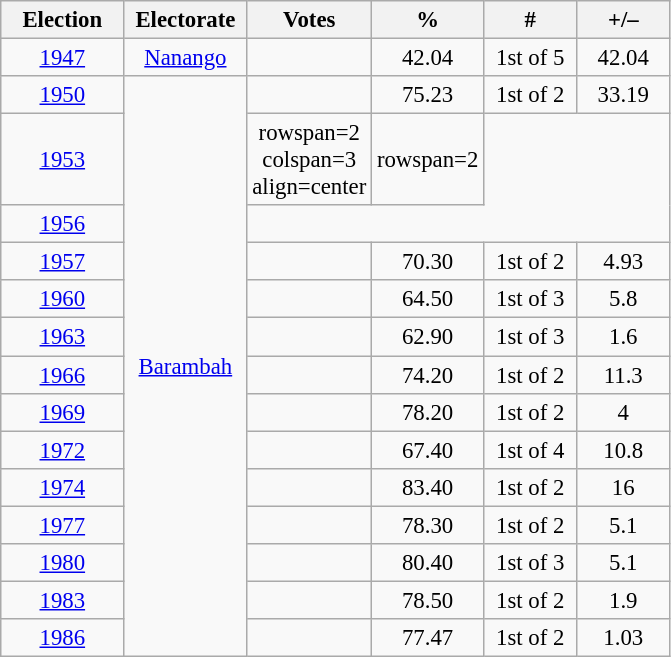<table class="wikitable" style="font-size:95%; text-align:center;">
<tr>
<th width="75">Election</th>
<th width="75">Electorate</th>
<th width="70">Votes</th>
<th width="35">%</th>
<th width="55">#</th>
<th width="55">+/–</th>
</tr>
<tr>
<td><a href='#'>1947</a></td>
<td><a href='#'>Nanango</a></td>
<td></td>
<td>42.04</td>
<td>1st of 5</td>
<td> 42.04</td>
</tr>
<tr>
<td><a href='#'>1950</a></td>
<td rowspan=14><a href='#'>Barambah</a></td>
<td></td>
<td>75.23</td>
<td>1st of 2</td>
<td> 33.19</td>
</tr>
<tr>
<td><a href='#'>1953</a></td>
<td>rowspan=2 colspan=3 align=center </td>
<td>rowspan=2 </td>
</tr>
<tr>
<td><a href='#'>1956</a></td>
</tr>
<tr>
<td><a href='#'>1957</a></td>
<td></td>
<td>70.30</td>
<td>1st of 2</td>
<td> 4.93</td>
</tr>
<tr>
<td><a href='#'>1960</a></td>
<td></td>
<td>64.50</td>
<td>1st of 3</td>
<td> 5.8</td>
</tr>
<tr>
<td><a href='#'>1963</a></td>
<td></td>
<td>62.90</td>
<td>1st of 3</td>
<td> 1.6</td>
</tr>
<tr>
<td><a href='#'>1966</a></td>
<td></td>
<td>74.20</td>
<td>1st of 2</td>
<td> 11.3</td>
</tr>
<tr>
<td><a href='#'>1969</a></td>
<td></td>
<td>78.20</td>
<td>1st of 2</td>
<td> 4</td>
</tr>
<tr>
<td><a href='#'>1972</a></td>
<td></td>
<td>67.40</td>
<td>1st of 4</td>
<td> 10.8</td>
</tr>
<tr>
<td><a href='#'>1974</a></td>
<td></td>
<td>83.40</td>
<td>1st of 2</td>
<td> 16</td>
</tr>
<tr>
<td><a href='#'>1977</a></td>
<td></td>
<td>78.30</td>
<td>1st of 2</td>
<td> 5.1</td>
</tr>
<tr>
<td><a href='#'>1980</a></td>
<td></td>
<td>80.40</td>
<td>1st of 3</td>
<td> 5.1</td>
</tr>
<tr>
<td><a href='#'>1983</a></td>
<td></td>
<td>78.50</td>
<td>1st of 2</td>
<td> 1.9</td>
</tr>
<tr>
<td><a href='#'>1986</a></td>
<td></td>
<td>77.47</td>
<td>1st of 2</td>
<td> 1.03</td>
</tr>
</table>
